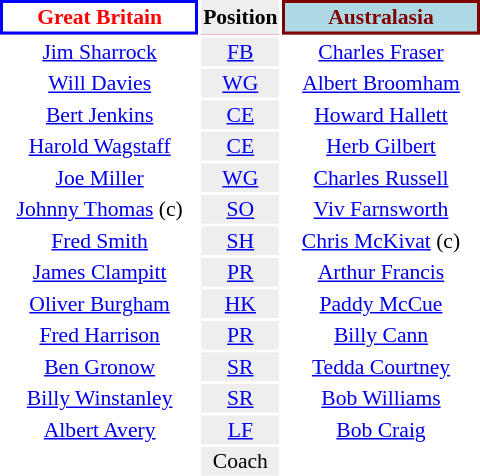<table align=right style="font-size:90%; margin-left:1em">
<tr bgcolor=#FF0033>
<th align="centre" width="126" style="border: 2px solid blue; background: white; color: red">Great Britain</th>
<th align="center" style="background: #eeeeee; color: black">Position</th>
<th align="centre" style="width:126px; border: 2px solid maroon; background: lightblue; color: maroon">Australasia</th>
</tr>
<tr>
<td align="center"><a href='#'>Jim Sharrock</a></td>
<td align="center" style="background: #eeeeee"><a href='#'>FB</a></td>
<td align="center"><a href='#'>Charles Fraser</a></td>
</tr>
<tr>
<td align="center"><a href='#'>Will Davies</a></td>
<td align="center" style="background: #eeeeee"><a href='#'>WG</a></td>
<td align="center"><a href='#'>Albert Broomham</a></td>
</tr>
<tr>
<td align="center"><a href='#'>Bert Jenkins</a></td>
<td align="center" style="background: #eeeeee"><a href='#'>CE</a></td>
<td align="center"><a href='#'>Howard Hallett</a></td>
</tr>
<tr>
<td align="center"><a href='#'>Harold Wagstaff</a></td>
<td align="center" style="background: #eeeeee"><a href='#'>CE</a></td>
<td align="center"><a href='#'>Herb Gilbert</a></td>
</tr>
<tr>
<td align="center"><a href='#'>Joe Miller</a></td>
<td align="center" style="background: #eeeeee"><a href='#'>WG</a></td>
<td align="center"><a href='#'>Charles Russell</a></td>
</tr>
<tr>
<td align="center"><a href='#'>Johnny Thomas</a> (c)</td>
<td align="center" style="background: #eeeeee"><a href='#'>SO</a></td>
<td align="center"><a href='#'>Viv Farnsworth</a></td>
</tr>
<tr>
<td align="center"><a href='#'>Fred Smith</a></td>
<td align="center" style="background: #eeeeee"><a href='#'>SH</a></td>
<td align="center"><a href='#'>Chris McKivat</a> (c)</td>
</tr>
<tr>
<td align="center"><a href='#'>James Clampitt</a></td>
<td align="center" style="background: #eeeeee"><a href='#'>PR</a></td>
<td align="center"><a href='#'>Arthur Francis</a></td>
</tr>
<tr>
<td align="center"><a href='#'>Oliver Burgham</a></td>
<td align="center" style="background: #eeeeee"><a href='#'>HK</a></td>
<td align="center"><a href='#'>Paddy McCue</a></td>
</tr>
<tr>
<td align="center"><a href='#'>Fred Harrison</a></td>
<td align="center" style="background: #eeeeee"><a href='#'>PR</a></td>
<td align="center"><a href='#'>Billy Cann</a></td>
</tr>
<tr>
<td align="center"><a href='#'>Ben Gronow</a></td>
<td align="center" style="background: #eeeeee"><a href='#'>SR</a></td>
<td align="center"><a href='#'>Tedda Courtney</a></td>
</tr>
<tr>
<td align="center"><a href='#'>Billy Winstanley</a></td>
<td align="center" style="background: #eeeeee"><a href='#'>SR</a></td>
<td align="center"><a href='#'>Bob Williams</a></td>
</tr>
<tr>
<td align="center"><a href='#'>Albert Avery</a></td>
<td align="center" style="background: #eeeeee"><a href='#'>LF</a></td>
<td align="center"><a href='#'>Bob Craig</a></td>
</tr>
<tr>
<td align="center"></td>
<td align="center" style="background: #eeeeee">Coach</td>
<td align="center"></td>
</tr>
</table>
